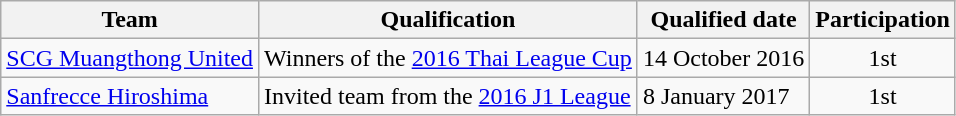<table class="wikitable">
<tr>
<th>Team</th>
<th>Qualification</th>
<th>Qualified date</th>
<th>Participation</th>
</tr>
<tr>
<td> <a href='#'>SCG Muangthong United</a></td>
<td>Winners of the <a href='#'>2016 Thai League Cup</a></td>
<td>14 October 2016</td>
<td align="center">1st</td>
</tr>
<tr>
<td> <a href='#'>Sanfrecce Hiroshima</a></td>
<td>Invited team from the <a href='#'>2016 J1 League</a></td>
<td>8 January 2017</td>
<td align="center">1st</td>
</tr>
</table>
